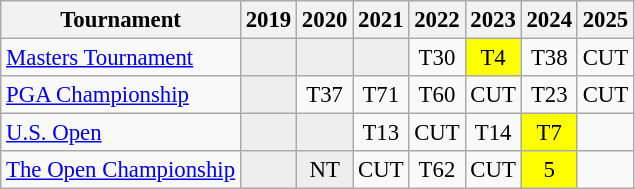<table class="wikitable" style="font-size:95%;text-align:center;">
<tr>
<th>Tournament</th>
<th>2019</th>
<th>2020</th>
<th>2021</th>
<th>2022</th>
<th>2023</th>
<th>2024</th>
<th>2025</th>
</tr>
<tr>
<td align=left><a href='#'>Masters Tournament</a></td>
<td style="background:#eeeeee;"></td>
<td style="background:#eeeeee;"></td>
<td style="background:#eeeeee;"></td>
<td>T30</td>
<td style="background:yellow;">T4</td>
<td>T38</td>
<td>CUT</td>
</tr>
<tr>
<td align=left><a href='#'>PGA Championship</a></td>
<td style="background:#eeeeee;"></td>
<td>T37</td>
<td>T71</td>
<td>T60</td>
<td>CUT</td>
<td>T23</td>
<td>CUT</td>
</tr>
<tr>
<td align=left><a href='#'>U.S. Open</a></td>
<td style="background:#eeeeee;"></td>
<td style="background:#eeeeee;"></td>
<td>T13</td>
<td>CUT</td>
<td>T14</td>
<td style="background:yellow;">T7</td>
<td></td>
</tr>
<tr>
<td align=left><a href='#'>The Open Championship</a></td>
<td style="background:#eeeeee;"></td>
<td style="background:#eeeeee;">NT</td>
<td>CUT</td>
<td>T62</td>
<td>CUT</td>
<td style="background:yellow;">5</td>
<td></td>
</tr>
</table>
